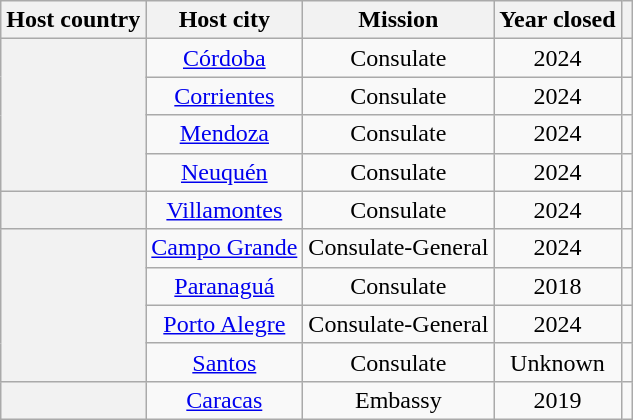<table class="wikitable plainrowheaders" style="text-align:center;">
<tr>
<th scope="col">Host country</th>
<th scope="col">Host city</th>
<th scope="col">Mission</th>
<th scope="col">Year closed</th>
<th scope="col"></th>
</tr>
<tr>
<th scope="row" rowspan="4"></th>
<td><a href='#'>Córdoba</a></td>
<td>Consulate</td>
<td>2024</td>
<td></td>
</tr>
<tr>
<td><a href='#'>Corrientes</a></td>
<td>Consulate</td>
<td>2024</td>
<td></td>
</tr>
<tr>
<td><a href='#'>Mendoza</a></td>
<td>Consulate</td>
<td>2024</td>
<td></td>
</tr>
<tr>
<td><a href='#'>Neuquén</a></td>
<td>Consulate</td>
<td>2024</td>
<td></td>
</tr>
<tr>
<th scope="row"></th>
<td><a href='#'>Villamontes</a></td>
<td>Consulate</td>
<td>2024</td>
<td></td>
</tr>
<tr>
<th scope="row" rowspan="4"></th>
<td><a href='#'>Campo Grande</a></td>
<td>Consulate-General</td>
<td>2024</td>
<td></td>
</tr>
<tr>
<td><a href='#'>Paranaguá</a></td>
<td>Consulate</td>
<td>2018</td>
<td></td>
</tr>
<tr>
<td><a href='#'>Porto Alegre</a></td>
<td>Consulate-General</td>
<td>2024</td>
<td></td>
</tr>
<tr>
<td><a href='#'>Santos</a></td>
<td>Consulate</td>
<td>Unknown</td>
<td></td>
</tr>
<tr>
<th scope="row"></th>
<td><a href='#'>Caracas</a></td>
<td>Embassy</td>
<td>2019</td>
<td></td>
</tr>
</table>
